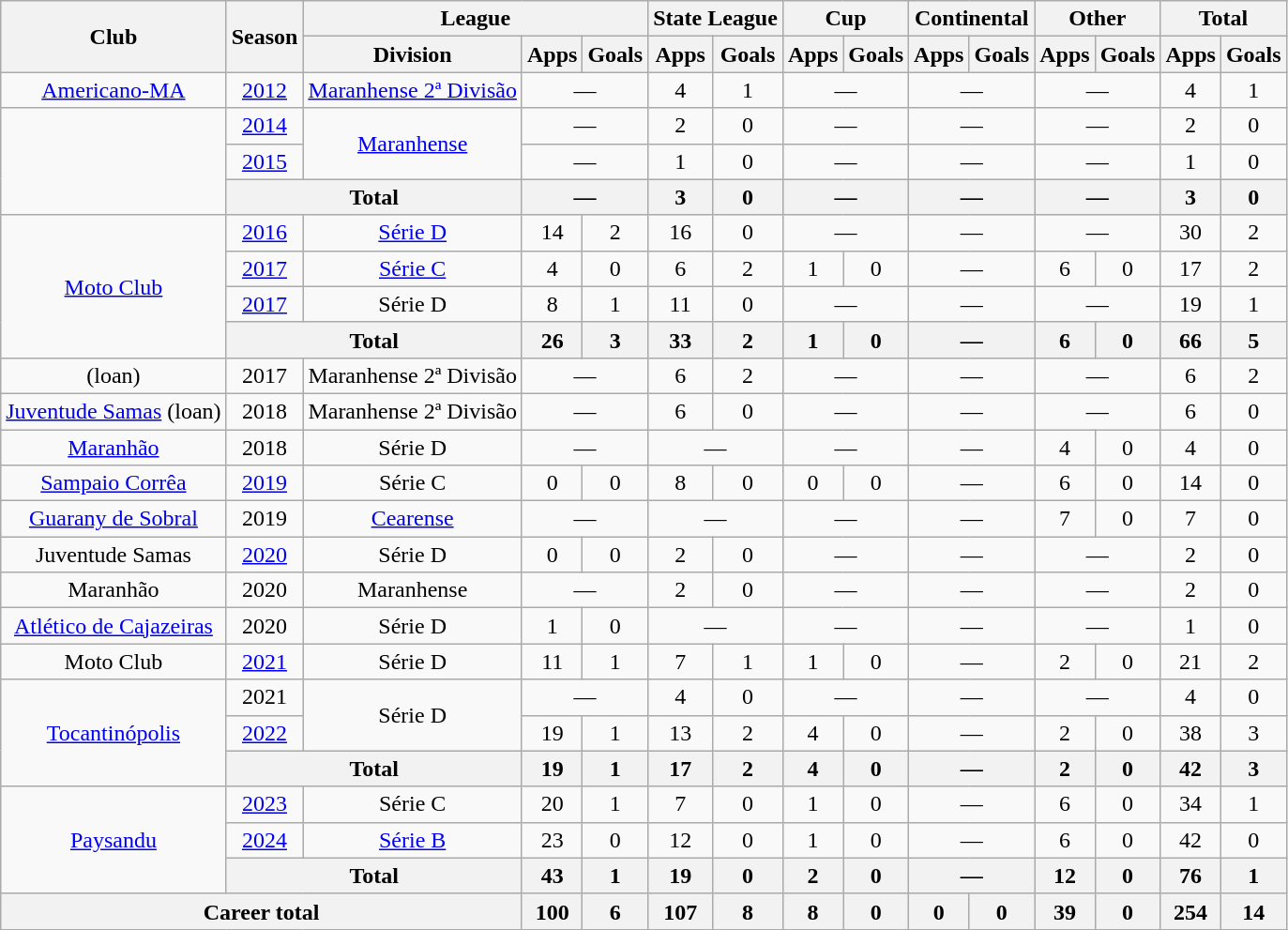<table class="wikitable" style="text-align: center">
<tr>
<th rowspan="2">Club</th>
<th rowspan="2">Season</th>
<th colspan="3">League</th>
<th colspan="2">State League</th>
<th colspan="2">Cup</th>
<th colspan="2">Continental</th>
<th colspan="2">Other</th>
<th colspan="2">Total</th>
</tr>
<tr>
<th>Division</th>
<th>Apps</th>
<th>Goals</th>
<th>Apps</th>
<th>Goals</th>
<th>Apps</th>
<th>Goals</th>
<th>Apps</th>
<th>Goals</th>
<th>Apps</th>
<th>Goals</th>
<th>Apps</th>
<th>Goals</th>
</tr>
<tr>
<td><a href='#'>Americano-MA</a></td>
<td><a href='#'>2012</a></td>
<td><a href='#'>Maranhense 2ª Divisão</a></td>
<td colspan="2">—</td>
<td>4</td>
<td>1</td>
<td colspan="2">—</td>
<td colspan="2">—</td>
<td colspan="2">—</td>
<td>4</td>
<td>1</td>
</tr>
<tr>
<td rowspan="3"></td>
<td><a href='#'>2014</a></td>
<td rowspan="2"><a href='#'>Maranhense</a></td>
<td colspan="2">—</td>
<td>2</td>
<td>0</td>
<td colspan="2">—</td>
<td colspan="2">—</td>
<td colspan="2">—</td>
<td>2</td>
<td>0</td>
</tr>
<tr>
<td><a href='#'>2015</a></td>
<td colspan="2">—</td>
<td>1</td>
<td>0</td>
<td colspan="2">—</td>
<td colspan="2">—</td>
<td colspan="2">—</td>
<td>1</td>
<td>0</td>
</tr>
<tr>
<th colspan="2">Total</th>
<th colspan="2">—</th>
<th>3</th>
<th>0</th>
<th colspan="2">—</th>
<th colspan="2">—</th>
<th colspan="2">—</th>
<th>3</th>
<th>0</th>
</tr>
<tr>
<td rowspan="4"><a href='#'>Moto Club</a></td>
<td><a href='#'>2016</a></td>
<td><a href='#'>Série D</a></td>
<td>14</td>
<td>2</td>
<td>16</td>
<td>0</td>
<td colspan="2">—</td>
<td colspan="2">—</td>
<td colspan="2">—</td>
<td>30</td>
<td>2</td>
</tr>
<tr>
<td><a href='#'>2017</a></td>
<td><a href='#'>Série C</a></td>
<td>4</td>
<td>0</td>
<td>6</td>
<td>2</td>
<td>1</td>
<td>0</td>
<td colspan="2">—</td>
<td>6</td>
<td>0</td>
<td>17</td>
<td>2</td>
</tr>
<tr>
<td><a href='#'>2017</a></td>
<td>Série D</td>
<td>8</td>
<td>1</td>
<td>11</td>
<td>0</td>
<td colspan="2">—</td>
<td colspan="2">—</td>
<td colspan="2">—</td>
<td>19</td>
<td>1</td>
</tr>
<tr>
<th colspan="2">Total</th>
<th>26</th>
<th>3</th>
<th>33</th>
<th>2</th>
<th>1</th>
<th>0</th>
<th colspan="2">—</th>
<th>6</th>
<th>0</th>
<th>66</th>
<th>5</th>
</tr>
<tr>
<td> (loan)</td>
<td>2017</td>
<td>Maranhense 2ª Divisão</td>
<td colspan="2">—</td>
<td>6</td>
<td>2</td>
<td colspan="2">—</td>
<td colspan="2">—</td>
<td colspan="2">—</td>
<td>6</td>
<td>2</td>
</tr>
<tr>
<td><a href='#'>Juventude Samas</a> (loan)</td>
<td>2018</td>
<td>Maranhense 2ª Divisão</td>
<td colspan="2">—</td>
<td>6</td>
<td>0</td>
<td colspan="2">—</td>
<td colspan="2">—</td>
<td colspan="2">—</td>
<td>6</td>
<td>0</td>
</tr>
<tr>
<td><a href='#'>Maranhão</a></td>
<td>2018</td>
<td>Série D</td>
<td colspan="2">—</td>
<td colspan="2">—</td>
<td colspan="2">—</td>
<td colspan="2">—</td>
<td>4</td>
<td>0</td>
<td>4</td>
<td>0</td>
</tr>
<tr>
<td><a href='#'>Sampaio Corrêa</a></td>
<td><a href='#'>2019</a></td>
<td>Série C</td>
<td>0</td>
<td>0</td>
<td>8</td>
<td>0</td>
<td>0</td>
<td>0</td>
<td colspan="2">—</td>
<td>6</td>
<td>0</td>
<td>14</td>
<td>0</td>
</tr>
<tr>
<td><a href='#'>Guarany de Sobral</a></td>
<td>2019</td>
<td><a href='#'>Cearense</a></td>
<td colspan="2">—</td>
<td colspan="2">—</td>
<td colspan="2">—</td>
<td colspan="2">—</td>
<td>7</td>
<td>0</td>
<td>7</td>
<td>0</td>
</tr>
<tr>
<td>Juventude Samas</td>
<td><a href='#'>2020</a></td>
<td>Série D</td>
<td>0</td>
<td>0</td>
<td>2</td>
<td>0</td>
<td colspan="2">—</td>
<td colspan="2">—</td>
<td colspan="2">—</td>
<td>2</td>
<td>0</td>
</tr>
<tr>
<td>Maranhão</td>
<td>2020</td>
<td>Maranhense</td>
<td colspan="2">—</td>
<td>2</td>
<td>0</td>
<td colspan="2">—</td>
<td colspan="2">—</td>
<td colspan="2">—</td>
<td>2</td>
<td>0</td>
</tr>
<tr>
<td><a href='#'>Atlético de Cajazeiras</a></td>
<td>2020</td>
<td>Série D</td>
<td>1</td>
<td>0</td>
<td colspan="2">—</td>
<td colspan="2">—</td>
<td colspan="2">—</td>
<td colspan="2">—</td>
<td>1</td>
<td>0</td>
</tr>
<tr>
<td>Moto Club</td>
<td><a href='#'>2021</a></td>
<td>Série D</td>
<td>11</td>
<td>1</td>
<td>7</td>
<td>1</td>
<td>1</td>
<td>0</td>
<td colspan="2">—</td>
<td>2</td>
<td>0</td>
<td>21</td>
<td>2</td>
</tr>
<tr>
<td rowspan="3"><a href='#'>Tocantinópolis</a></td>
<td>2021</td>
<td rowspan="2">Série D</td>
<td colspan="2">—</td>
<td>4</td>
<td>0</td>
<td colspan="2">—</td>
<td colspan="2">—</td>
<td colspan="2">—</td>
<td>4</td>
<td>0</td>
</tr>
<tr>
<td><a href='#'>2022</a></td>
<td>19</td>
<td>1</td>
<td>13</td>
<td>2</td>
<td>4</td>
<td>0</td>
<td colspan="2">—</td>
<td>2</td>
<td>0</td>
<td>38</td>
<td>3</td>
</tr>
<tr>
<th colspan="2">Total</th>
<th>19</th>
<th>1</th>
<th>17</th>
<th>2</th>
<th>4</th>
<th>0</th>
<th colspan="2">—</th>
<th>2</th>
<th>0</th>
<th>42</th>
<th>3</th>
</tr>
<tr>
<td rowspan="3"><a href='#'>Paysandu</a></td>
<td><a href='#'>2023</a></td>
<td>Série C</td>
<td>20</td>
<td>1</td>
<td>7</td>
<td>0</td>
<td>1</td>
<td>0</td>
<td colspan="2">—</td>
<td>6</td>
<td>0</td>
<td>34</td>
<td>1</td>
</tr>
<tr>
<td><a href='#'>2024</a></td>
<td><a href='#'>Série B</a></td>
<td>23</td>
<td>0</td>
<td>12</td>
<td>0</td>
<td>1</td>
<td>0</td>
<td colspan="2">—</td>
<td>6</td>
<td>0</td>
<td>42</td>
<td>0</td>
</tr>
<tr>
<th colspan="2">Total</th>
<th>43</th>
<th>1</th>
<th>19</th>
<th>0</th>
<th>2</th>
<th>0</th>
<th colspan="2">—</th>
<th>12</th>
<th>0</th>
<th>76</th>
<th>1</th>
</tr>
<tr>
<th colspan="3"><strong>Career total</strong></th>
<th>100</th>
<th>6</th>
<th>107</th>
<th>8</th>
<th>8</th>
<th>0</th>
<th>0</th>
<th>0</th>
<th>39</th>
<th>0</th>
<th>254</th>
<th>14</th>
</tr>
</table>
